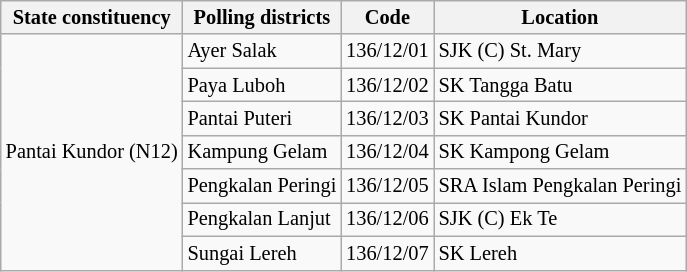<table class="wikitable sortable mw-collapsible" style="white-space:nowrap;font-size:85%">
<tr>
<th>State constituency</th>
<th>Polling districts</th>
<th>Code</th>
<th>Location</th>
</tr>
<tr>
<td rowspan="7">Pantai Kundor (N12)</td>
<td>Ayer Salak</td>
<td>136/12/01</td>
<td>SJK (C) St. Mary</td>
</tr>
<tr>
<td>Paya Luboh</td>
<td>136/12/02</td>
<td>SK Tangga Batu</td>
</tr>
<tr>
<td>Pantai Puteri</td>
<td>136/12/03</td>
<td>SK Pantai Kundor</td>
</tr>
<tr>
<td>Kampung Gelam</td>
<td>136/12/04</td>
<td>SK Kampong Gelam</td>
</tr>
<tr>
<td>Pengkalan Peringi</td>
<td>136/12/05</td>
<td>SRA Islam Pengkalan Peringi</td>
</tr>
<tr>
<td>Pengkalan Lanjut</td>
<td>136/12/06</td>
<td>SJK (C) Ek Te</td>
</tr>
<tr>
<td>Sungai Lereh</td>
<td>136/12/07</td>
<td>SK Lereh</td>
</tr>
</table>
